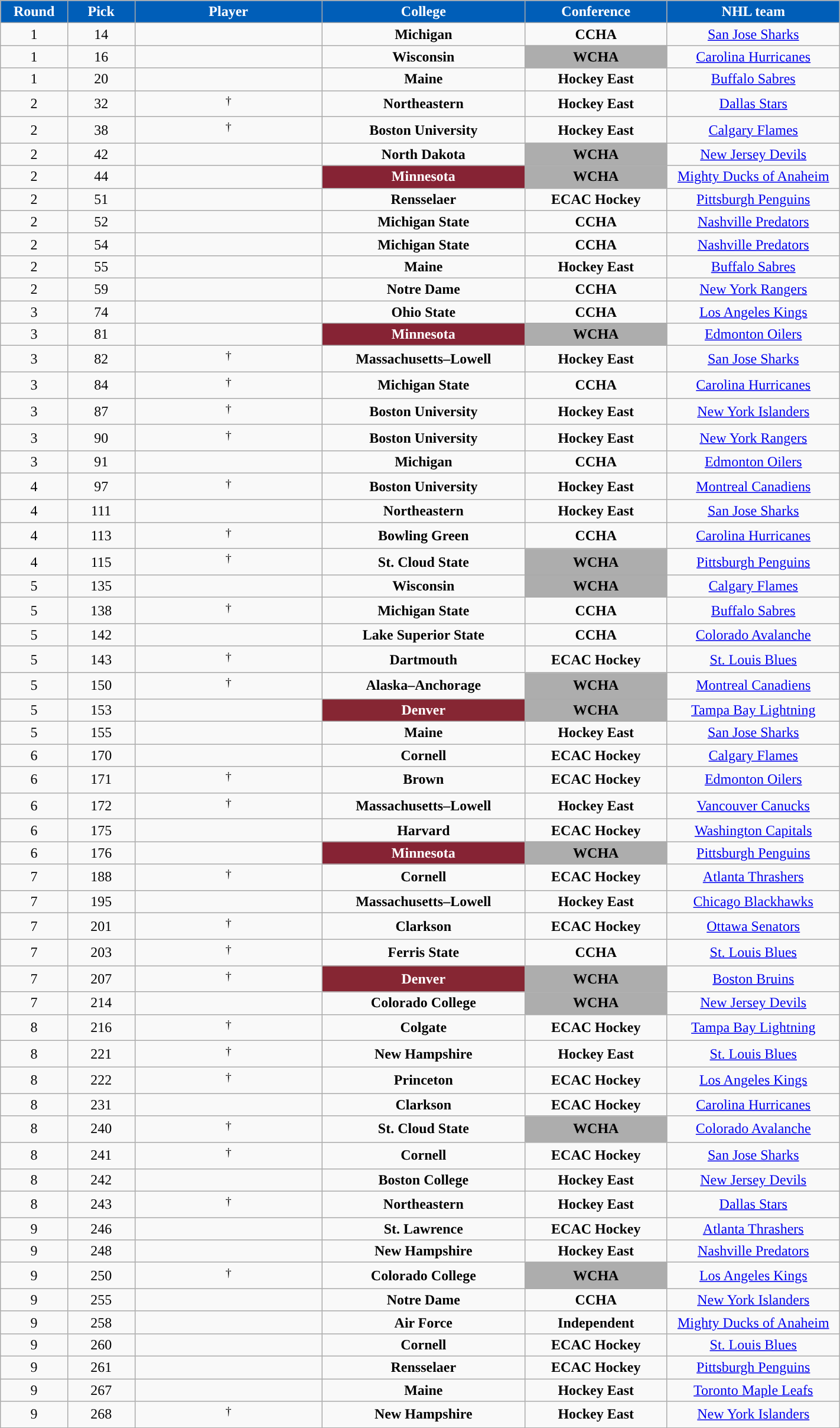<table class="wikitable sortable" width="75%">
<tr>
<th style="color:white; background-color:#005EB8; width: 4em;">Round</th>
<th style="color:white; background-color:#005EB8; width: 4em;">Pick</th>
<th style="color:white; background-color:#005EB8; width: 12em;">Player</th>
<th style="color:white; background-color:#005EB8; width: 13em;">College</th>
<th style="color:white; background-color:#005EB8; width: 9em;">Conference</th>
<th style="color:white; background-color:#005EB8; width: 11em;">NHL team</th>
</tr>
<tr align="center" bgcolor="">
<td>1</td>
<td>14</td>
<td></td>
<td><strong>Michigan</strong></td>
<td><strong>CCHA</strong></td>
<td><a href='#'>San Jose Sharks</a></td>
</tr>
<tr align="center" bgcolor="">
<td>1</td>
<td>16</td>
<td></td>
<td><strong>Wisconsin</strong></td>
<td style="color:black; background:#ADADAD; "><strong>WCHA</strong></td>
<td><a href='#'>Carolina Hurricanes</a></td>
</tr>
<tr align="center" bgcolor="">
<td>1</td>
<td>20</td>
<td></td>
<td><strong>Maine</strong></td>
<td><strong>Hockey East</strong></td>
<td><a href='#'>Buffalo Sabres</a></td>
</tr>
<tr align="center" bgcolor="">
<td>2</td>
<td>32</td>
<td> <sup>†</sup></td>
<td><strong>Northeastern</strong></td>
<td><strong>Hockey East</strong></td>
<td><a href='#'>Dallas Stars</a></td>
</tr>
<tr align="center" bgcolor="">
<td>2</td>
<td>38</td>
<td> <sup>†</sup></td>
<td><strong>Boston University</strong></td>
<td><strong>Hockey East</strong></td>
<td><a href='#'>Calgary Flames</a></td>
</tr>
<tr align="center" bgcolor="">
<td>2</td>
<td>42</td>
<td></td>
<td><strong>North Dakota</strong></td>
<td style="color:black; background:#ADADAD; "><strong>WCHA</strong></td>
<td><a href='#'>New Jersey Devils</a></td>
</tr>
<tr align="center" bgcolor="">
<td>2</td>
<td>44</td>
<td></td>
<td style="color:white; background:#862334; "><strong>Minnesota</strong></td>
<td style="color:black; background:#ADADAD; "><strong>WCHA</strong></td>
<td><a href='#'>Mighty Ducks of Anaheim</a></td>
</tr>
<tr align="center" bgcolor="">
<td>2</td>
<td>51</td>
<td></td>
<td><strong>Rensselaer</strong></td>
<td><strong>ECAC Hockey</strong></td>
<td><a href='#'>Pittsburgh Penguins</a></td>
</tr>
<tr align="center" bgcolor="">
<td>2</td>
<td>52</td>
<td></td>
<td><strong>Michigan State</strong></td>
<td><strong>CCHA</strong></td>
<td><a href='#'>Nashville Predators</a></td>
</tr>
<tr align="center" bgcolor="">
<td>2</td>
<td>54</td>
<td></td>
<td><strong>Michigan State</strong></td>
<td><strong>CCHA</strong></td>
<td><a href='#'>Nashville Predators</a></td>
</tr>
<tr align="center" bgcolor="">
<td>2</td>
<td>55</td>
<td></td>
<td><strong>Maine</strong></td>
<td><strong>Hockey East</strong></td>
<td><a href='#'>Buffalo Sabres</a></td>
</tr>
<tr align="center" bgcolor="">
<td>2</td>
<td>59</td>
<td></td>
<td><strong>Notre Dame</strong></td>
<td><strong>CCHA</strong></td>
<td><a href='#'>New York Rangers</a></td>
</tr>
<tr align="center" bgcolor="">
<td>3</td>
<td>74</td>
<td></td>
<td><strong>Ohio State</strong></td>
<td><strong>CCHA</strong></td>
<td><a href='#'>Los Angeles Kings</a></td>
</tr>
<tr align="center" bgcolor="">
<td>3</td>
<td>81</td>
<td></td>
<td style="color:white; background:#862334; "><strong>Minnesota</strong></td>
<td style="color:black; background:#ADADAD; "><strong>WCHA</strong></td>
<td><a href='#'>Edmonton Oilers</a></td>
</tr>
<tr align="center" bgcolor="">
<td>3</td>
<td>82</td>
<td> <sup>†</sup></td>
<td><strong>Massachusetts–Lowell</strong></td>
<td><strong>Hockey East</strong></td>
<td><a href='#'>San Jose Sharks</a></td>
</tr>
<tr align="center" bgcolor="">
<td>3</td>
<td>84</td>
<td> <sup>†</sup></td>
<td><strong>Michigan State</strong></td>
<td><strong>CCHA</strong></td>
<td><a href='#'>Carolina Hurricanes</a></td>
</tr>
<tr align="center" bgcolor="">
<td>3</td>
<td>87</td>
<td> <sup>†</sup></td>
<td><strong>Boston University</strong></td>
<td><strong>Hockey East</strong></td>
<td><a href='#'>New York Islanders</a></td>
</tr>
<tr align="center" bgcolor="">
<td>3</td>
<td>90</td>
<td> <sup>†</sup></td>
<td><strong>Boston University</strong></td>
<td><strong>Hockey East</strong></td>
<td><a href='#'>New York Rangers</a></td>
</tr>
<tr align="center" bgcolor="">
<td>3</td>
<td>91</td>
<td></td>
<td><strong>Michigan</strong></td>
<td><strong>CCHA</strong></td>
<td><a href='#'>Edmonton Oilers</a></td>
</tr>
<tr align="center" bgcolor="">
<td>4</td>
<td>97</td>
<td> <sup>†</sup></td>
<td><strong>Boston University</strong></td>
<td><strong>Hockey East</strong></td>
<td><a href='#'>Montreal Canadiens</a></td>
</tr>
<tr align="center" bgcolor="">
<td>4</td>
<td>111</td>
<td></td>
<td><strong>Northeastern</strong></td>
<td><strong>Hockey East</strong></td>
<td><a href='#'>San Jose Sharks</a></td>
</tr>
<tr align="center" bgcolor="">
<td>4</td>
<td>113</td>
<td> <sup>†</sup></td>
<td><strong>Bowling Green</strong></td>
<td><strong>CCHA</strong></td>
<td><a href='#'>Carolina Hurricanes</a></td>
</tr>
<tr align="center" bgcolor="">
<td>4</td>
<td>115</td>
<td> <sup>†</sup></td>
<td><strong>St. Cloud State</strong></td>
<td style="color:black; background:#ADADAD; "><strong>WCHA</strong></td>
<td><a href='#'>Pittsburgh Penguins</a></td>
</tr>
<tr align="center" bgcolor="">
<td>5</td>
<td>135</td>
<td></td>
<td><strong>Wisconsin</strong></td>
<td style="color:black; background:#ADADAD; "><strong>WCHA</strong></td>
<td><a href='#'>Calgary Flames</a></td>
</tr>
<tr align="center" bgcolor="">
<td>5</td>
<td>138</td>
<td> <sup>†</sup></td>
<td><strong>Michigan State</strong></td>
<td><strong>CCHA</strong></td>
<td><a href='#'>Buffalo Sabres</a></td>
</tr>
<tr align="center" bgcolor="">
<td>5</td>
<td>142</td>
<td></td>
<td><strong>Lake Superior State</strong></td>
<td><strong>CCHA</strong></td>
<td><a href='#'>Colorado Avalanche</a></td>
</tr>
<tr align="center" bgcolor="">
<td>5</td>
<td>143</td>
<td> <sup>†</sup></td>
<td><strong>Dartmouth</strong></td>
<td><strong>ECAC Hockey</strong></td>
<td><a href='#'>St. Louis Blues</a></td>
</tr>
<tr align="center" bgcolor="">
<td>5</td>
<td>150</td>
<td> <sup>†</sup></td>
<td><strong>Alaska–Anchorage</strong></td>
<td style="color:black; background:#ADADAD; "><strong>WCHA</strong></td>
<td><a href='#'>Montreal Canadiens</a></td>
</tr>
<tr align="center" bgcolor="">
<td>5</td>
<td>153</td>
<td></td>
<td style="color:white; background:#862633; "><strong>Denver</strong></td>
<td style="color:black; background:#ADADAD; "><strong>WCHA</strong></td>
<td><a href='#'>Tampa Bay Lightning</a></td>
</tr>
<tr align="center" bgcolor="">
<td>5</td>
<td>155</td>
<td></td>
<td><strong>Maine</strong></td>
<td><strong>Hockey East</strong></td>
<td><a href='#'>San Jose Sharks</a></td>
</tr>
<tr align="center" bgcolor="">
<td>6</td>
<td>170</td>
<td></td>
<td><strong>Cornell</strong></td>
<td><strong>ECAC Hockey</strong></td>
<td><a href='#'>Calgary Flames</a></td>
</tr>
<tr align="center" bgcolor="">
<td>6</td>
<td>171</td>
<td> <sup>†</sup></td>
<td><strong>Brown</strong></td>
<td><strong>ECAC Hockey</strong></td>
<td><a href='#'>Edmonton Oilers</a></td>
</tr>
<tr align="center" bgcolor="">
<td>6</td>
<td>172</td>
<td> <sup>†</sup></td>
<td><strong>Massachusetts–Lowell</strong></td>
<td><strong>Hockey East</strong></td>
<td><a href='#'>Vancouver Canucks</a></td>
</tr>
<tr align="center" bgcolor="">
<td>6</td>
<td>175</td>
<td></td>
<td><strong>Harvard</strong></td>
<td><strong>ECAC Hockey</strong></td>
<td><a href='#'>Washington Capitals</a></td>
</tr>
<tr align="center" bgcolor="">
<td>6</td>
<td>176</td>
<td></td>
<td style="color:white; background:#862334; "><strong>Minnesota</strong></td>
<td style="color:black; background:#ADADAD; "><strong>WCHA</strong></td>
<td><a href='#'>Pittsburgh Penguins</a></td>
</tr>
<tr align="center" bgcolor="">
<td>7</td>
<td>188</td>
<td> <sup>†</sup></td>
<td><strong>Cornell</strong></td>
<td><strong>ECAC Hockey</strong></td>
<td><a href='#'>Atlanta Thrashers</a></td>
</tr>
<tr align="center" bgcolor="">
<td>7</td>
<td>195</td>
<td></td>
<td><strong>Massachusetts–Lowell</strong></td>
<td><strong>Hockey East</strong></td>
<td><a href='#'>Chicago Blackhawks</a></td>
</tr>
<tr align="center" bgcolor="">
<td>7</td>
<td>201</td>
<td> <sup>†</sup></td>
<td><strong>Clarkson</strong></td>
<td><strong>ECAC Hockey</strong></td>
<td><a href='#'>Ottawa Senators</a></td>
</tr>
<tr align="center" bgcolor="">
<td>7</td>
<td>203</td>
<td> <sup>†</sup></td>
<td><strong>Ferris State</strong></td>
<td><strong>CCHA</strong></td>
<td><a href='#'>St. Louis Blues</a></td>
</tr>
<tr align="center" bgcolor="">
<td>7</td>
<td>207</td>
<td> <sup>†</sup></td>
<td style="color:white; background:#862633; "><strong>Denver</strong></td>
<td style="color:black; background:#ADADAD; "><strong>WCHA</strong></td>
<td><a href='#'>Boston Bruins</a></td>
</tr>
<tr align="center" bgcolor="">
<td>7</td>
<td>214</td>
<td></td>
<td><strong>Colorado College</strong></td>
<td style="color:black; background:#ADADAD; "><strong>WCHA</strong></td>
<td><a href='#'>New Jersey Devils</a></td>
</tr>
<tr align="center" bgcolor="">
<td>8</td>
<td>216</td>
<td> <sup>†</sup></td>
<td><strong>Colgate</strong></td>
<td><strong>ECAC Hockey</strong></td>
<td><a href='#'>Tampa Bay Lightning</a></td>
</tr>
<tr align="center" bgcolor="">
<td>8</td>
<td>221</td>
<td> <sup>†</sup></td>
<td><strong>New Hampshire</strong></td>
<td><strong>Hockey East</strong></td>
<td><a href='#'>St. Louis Blues</a></td>
</tr>
<tr align="center" bgcolor="">
<td>8</td>
<td>222</td>
<td> <sup>†</sup></td>
<td><strong>Princeton</strong></td>
<td><strong>ECAC Hockey</strong></td>
<td><a href='#'>Los Angeles Kings</a></td>
</tr>
<tr align="center" bgcolor="">
<td>8</td>
<td>231</td>
<td></td>
<td><strong>Clarkson</strong></td>
<td><strong>ECAC Hockey</strong></td>
<td><a href='#'>Carolina Hurricanes</a></td>
</tr>
<tr align="center" bgcolor="">
<td>8</td>
<td>240</td>
<td> <sup>†</sup></td>
<td><strong>St. Cloud State</strong></td>
<td style="color:black; background:#ADADAD; "><strong>WCHA</strong></td>
<td><a href='#'>Colorado Avalanche</a></td>
</tr>
<tr align="center" bgcolor="">
<td>8</td>
<td>241</td>
<td> <sup>†</sup></td>
<td><strong>Cornell</strong></td>
<td><strong>ECAC Hockey</strong></td>
<td><a href='#'>San Jose Sharks</a></td>
</tr>
<tr align="center" bgcolor="">
<td>8</td>
<td>242</td>
<td></td>
<td><strong>Boston College</strong></td>
<td><strong>Hockey East</strong></td>
<td><a href='#'>New Jersey Devils</a></td>
</tr>
<tr align="center" bgcolor="">
<td>8</td>
<td>243</td>
<td> <sup>†</sup></td>
<td><strong>Northeastern</strong></td>
<td><strong>Hockey East</strong></td>
<td><a href='#'>Dallas Stars</a></td>
</tr>
<tr align="center" bgcolor="">
<td>9</td>
<td>246</td>
<td></td>
<td><strong>St. Lawrence</strong></td>
<td><strong>ECAC Hockey</strong></td>
<td><a href='#'>Atlanta Thrashers</a></td>
</tr>
<tr align="center" bgcolor="">
<td>9</td>
<td>248</td>
<td></td>
<td><strong>New Hampshire</strong></td>
<td><strong>Hockey East</strong></td>
<td><a href='#'>Nashville Predators</a></td>
</tr>
<tr align="center" bgcolor="">
<td>9</td>
<td>250</td>
<td> <sup>†</sup></td>
<td><strong>Colorado College</strong></td>
<td style="color:black; background:#ADADAD; "><strong>WCHA</strong></td>
<td><a href='#'>Los Angeles Kings</a></td>
</tr>
<tr align="center" bgcolor="">
<td>9</td>
<td>255</td>
<td></td>
<td><strong>Notre Dame</strong></td>
<td><strong>CCHA</strong></td>
<td><a href='#'>New York Islanders</a></td>
</tr>
<tr align="center" bgcolor="">
<td>9</td>
<td>258</td>
<td></td>
<td><strong>Air Force</strong></td>
<td><strong>Independent</strong></td>
<td><a href='#'>Mighty Ducks of Anaheim</a></td>
</tr>
<tr align="center" bgcolor="">
<td>9</td>
<td>260</td>
<td></td>
<td><strong>Cornell</strong></td>
<td><strong>ECAC Hockey</strong></td>
<td><a href='#'>St. Louis Blues</a></td>
</tr>
<tr align="center" bgcolor="">
<td>9</td>
<td>261</td>
<td></td>
<td><strong>Rensselaer</strong></td>
<td><strong>ECAC Hockey</strong></td>
<td><a href='#'>Pittsburgh Penguins</a></td>
</tr>
<tr align="center" bgcolor="">
<td>9</td>
<td>267</td>
<td></td>
<td><strong>Maine</strong></td>
<td><strong>Hockey East</strong></td>
<td><a href='#'>Toronto Maple Leafs</a></td>
</tr>
<tr align="center" bgcolor="">
<td>9</td>
<td>268</td>
<td> <sup>†</sup></td>
<td><strong>New Hampshire</strong></td>
<td><strong>Hockey East</strong></td>
<td><a href='#'>New York Islanders</a></td>
</tr>
</table>
